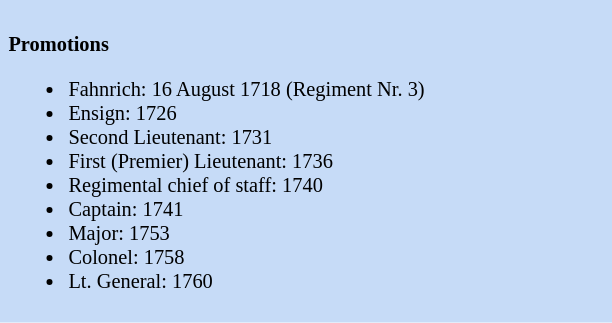<table class="toccolours" style="float: left; margin-left: 1em; margin-right: 2em; font-size: 85%; background:#c6dbf7; color:black; width:30em; max-width: 40%;" cellspacing="5">
<tr>
<td style="text-align: left;"><br><strong>Promotions</strong> <ul><li>Fahnrich:  16 August 1718 (Regiment Nr. 3)</li><li>Ensign: 1726</li><li>Second Lieutenant: 1731</li><li>First (Premier) Lieutenant: 1736</li><li>Regimental chief of staff: 1740</li><li>Captain: 1741</li><li>Major:  1753</li><li>Colonel: 1758</li><li>Lt. General: 1760</li></ul></td>
</tr>
</table>
